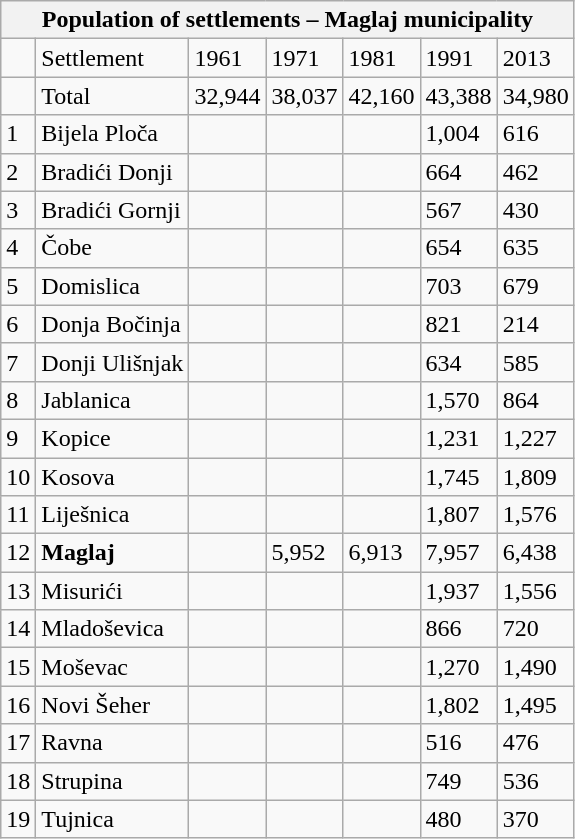<table class="wikitable">
<tr>
<th colspan="7">Population of settlements – Maglaj municipality</th>
</tr>
<tr>
<td></td>
<td>Settlement</td>
<td>1961</td>
<td>1971</td>
<td>1981</td>
<td>1991</td>
<td>2013</td>
</tr>
<tr>
<td></td>
<td>Total</td>
<td>32,944</td>
<td>38,037</td>
<td>42,160</td>
<td>43,388</td>
<td>34,980</td>
</tr>
<tr>
<td>1</td>
<td>Bijela Ploča</td>
<td></td>
<td></td>
<td></td>
<td>1,004</td>
<td>616</td>
</tr>
<tr>
<td>2</td>
<td>Bradići Donji</td>
<td></td>
<td></td>
<td></td>
<td>664</td>
<td>462</td>
</tr>
<tr>
<td>3</td>
<td>Bradići Gornji</td>
<td></td>
<td></td>
<td></td>
<td>567</td>
<td>430</td>
</tr>
<tr>
<td>4</td>
<td>Čobe</td>
<td></td>
<td></td>
<td></td>
<td>654</td>
<td>635</td>
</tr>
<tr>
<td>5</td>
<td>Domislica</td>
<td></td>
<td></td>
<td></td>
<td>703</td>
<td>679</td>
</tr>
<tr>
<td>6</td>
<td>Donja Bočinja</td>
<td></td>
<td></td>
<td></td>
<td>821</td>
<td>214</td>
</tr>
<tr>
<td>7</td>
<td>Donji Ulišnjak</td>
<td></td>
<td></td>
<td></td>
<td>634</td>
<td>585</td>
</tr>
<tr>
<td>8</td>
<td>Jablanica</td>
<td></td>
<td></td>
<td></td>
<td>1,570</td>
<td>864</td>
</tr>
<tr>
<td>9</td>
<td>Kopice</td>
<td></td>
<td></td>
<td></td>
<td>1,231</td>
<td>1,227</td>
</tr>
<tr>
<td>10</td>
<td>Kosova</td>
<td></td>
<td></td>
<td></td>
<td>1,745</td>
<td>1,809</td>
</tr>
<tr>
<td>11</td>
<td>Liješnica</td>
<td></td>
<td></td>
<td></td>
<td>1,807</td>
<td>1,576</td>
</tr>
<tr>
<td>12</td>
<td><strong>Maglaj</strong></td>
<td></td>
<td>5,952</td>
<td>6,913</td>
<td>7,957</td>
<td>6,438</td>
</tr>
<tr>
<td>13</td>
<td>Misurići</td>
<td></td>
<td></td>
<td></td>
<td>1,937</td>
<td>1,556</td>
</tr>
<tr>
<td>14</td>
<td>Mladoševica</td>
<td></td>
<td></td>
<td></td>
<td>866</td>
<td>720</td>
</tr>
<tr>
<td>15</td>
<td>Moševac</td>
<td></td>
<td></td>
<td></td>
<td>1,270</td>
<td>1,490</td>
</tr>
<tr>
<td>16</td>
<td>Novi Šeher</td>
<td></td>
<td></td>
<td></td>
<td>1,802</td>
<td>1,495</td>
</tr>
<tr>
<td>17</td>
<td>Ravna</td>
<td></td>
<td></td>
<td></td>
<td>516</td>
<td>476</td>
</tr>
<tr>
<td>18</td>
<td>Strupina</td>
<td></td>
<td></td>
<td></td>
<td>749</td>
<td>536</td>
</tr>
<tr>
<td>19</td>
<td>Tujnica</td>
<td></td>
<td></td>
<td></td>
<td>480</td>
<td>370</td>
</tr>
</table>
